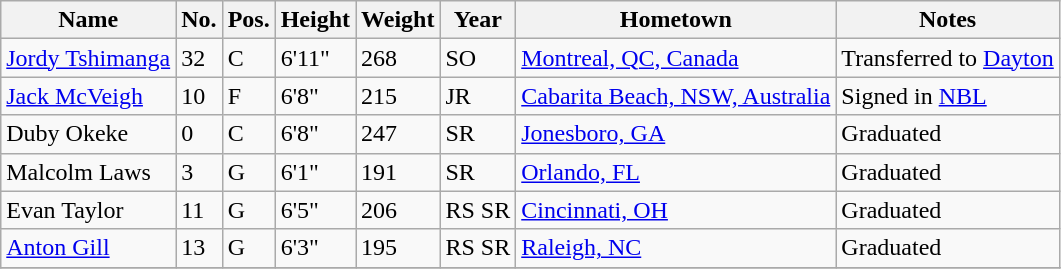<table class="wikitable sortable" border="1">
<tr>
<th>Name</th>
<th>No.</th>
<th>Pos.</th>
<th>Height</th>
<th>Weight</th>
<th>Year</th>
<th>Hometown</th>
<th class="unsortable">Notes</th>
</tr>
<tr>
<td><a href='#'>Jordy Tshimanga</a></td>
<td>32</td>
<td>C</td>
<td>6'11"</td>
<td>268</td>
<td>SO</td>
<td><a href='#'>Montreal, QC, Canada</a></td>
<td>Transferred to <a href='#'>Dayton</a></td>
</tr>
<tr>
<td><a href='#'>Jack McVeigh</a></td>
<td>10</td>
<td>F</td>
<td>6'8"</td>
<td>215</td>
<td>JR</td>
<td><a href='#'>Cabarita Beach, NSW, Australia</a></td>
<td>Signed in <a href='#'>NBL</a></td>
</tr>
<tr>
<td>Duby Okeke</td>
<td>0</td>
<td>C</td>
<td>6'8"</td>
<td>247</td>
<td>SR</td>
<td><a href='#'>Jonesboro, GA</a></td>
<td>Graduated</td>
</tr>
<tr>
<td>Malcolm Laws</td>
<td>3</td>
<td>G</td>
<td>6'1"</td>
<td>191</td>
<td>SR</td>
<td><a href='#'>Orlando, FL</a></td>
<td>Graduated</td>
</tr>
<tr>
<td>Evan Taylor</td>
<td>11</td>
<td>G</td>
<td>6'5"</td>
<td>206</td>
<td>RS SR</td>
<td><a href='#'>Cincinnati, OH</a></td>
<td>Graduated</td>
</tr>
<tr>
<td><a href='#'>Anton Gill</a></td>
<td>13</td>
<td>G</td>
<td>6'3"</td>
<td>195</td>
<td>RS SR</td>
<td><a href='#'>Raleigh, NC</a></td>
<td>Graduated</td>
</tr>
<tr>
</tr>
</table>
